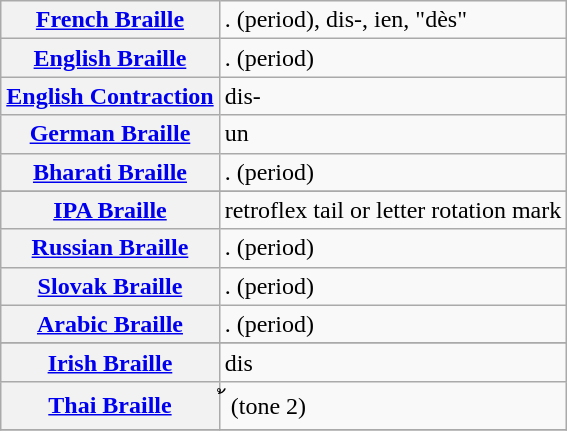<table class="wikitable">
<tr>
<th align=left><a href='#'>French Braille</a></th>
<td>. (period), dis-, ien, "dès"</td>
</tr>
<tr>
<th align=left><a href='#'>English Braille</a></th>
<td>. (period)</td>
</tr>
<tr>
<th align=left><a href='#'>English Contraction</a></th>
<td>dis-</td>
</tr>
<tr>
<th align=left><a href='#'>German Braille</a></th>
<td>un</td>
</tr>
<tr>
<th align=left><a href='#'>Bharati Braille</a></th>
<td>. (period) </td>
</tr>
<tr>
</tr>
<tr>
<th align=left><a href='#'>IPA Braille</a></th>
<td>retroflex tail or letter rotation mark</td>
</tr>
<tr>
<th align=left><a href='#'>Russian Braille</a></th>
<td>. (period)</td>
</tr>
<tr>
<th align=left><a href='#'>Slovak Braille</a></th>
<td>. (period)</td>
</tr>
<tr>
<th align=left><a href='#'>Arabic Braille</a></th>
<td>. (period)</td>
</tr>
<tr>
</tr>
<tr>
<th align=left><a href='#'>Irish Braille</a></th>
<td>dis</td>
</tr>
<tr>
<th align=left><a href='#'>Thai Braille</a></th>
<td>้ (tone 2)</td>
</tr>
<tr>
</tr>
</table>
